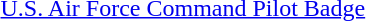<table>
<tr>
<td></td>
</tr>
<tr>
<td></td>
<td><a href='#'>U.S. Air Force Command Pilot Badge</a></td>
</tr>
<tr>
</tr>
</table>
